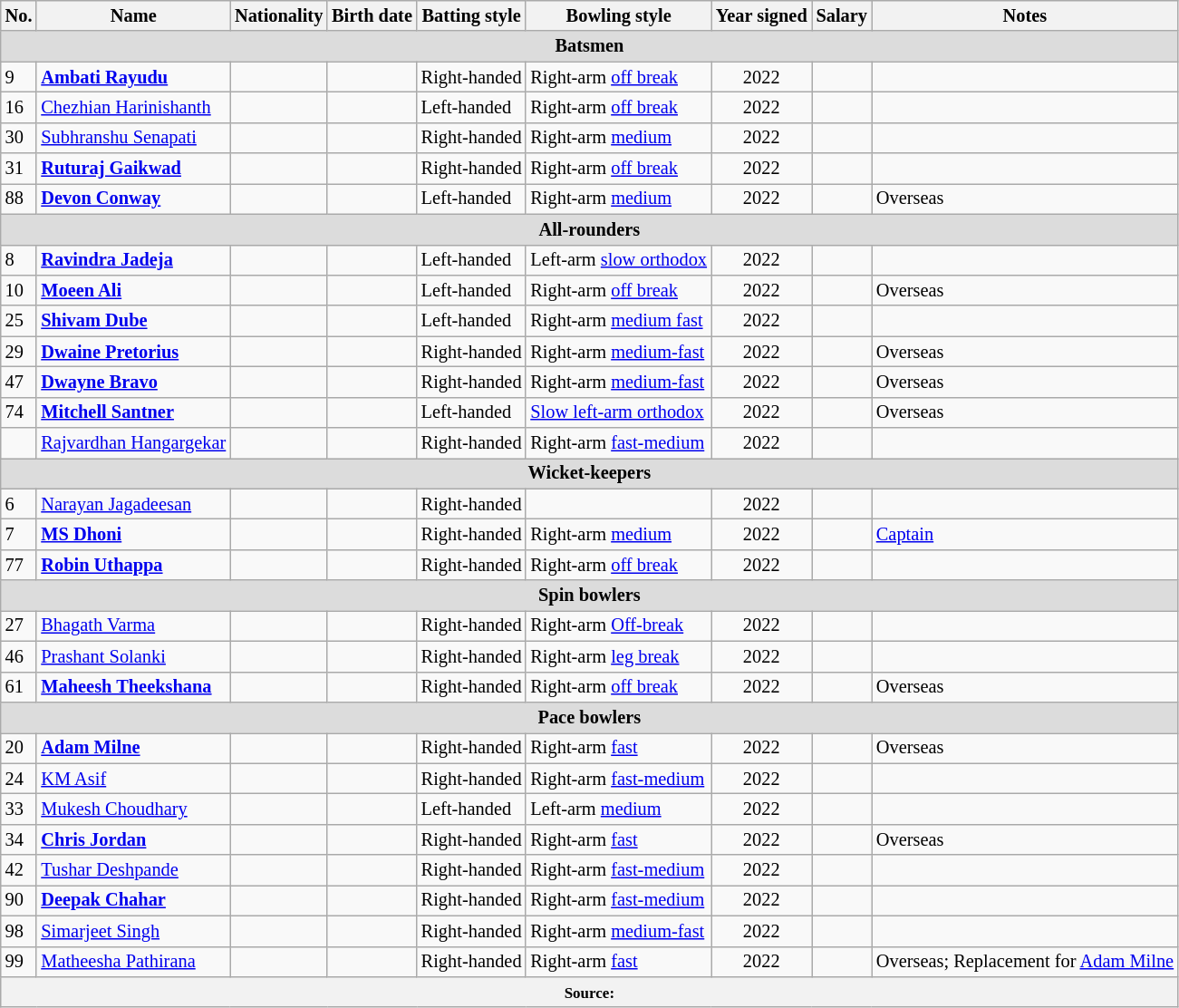<table class="wikitable"  style="font-size:85%;">
<tr>
<th>No.</th>
<th>Name</th>
<th>Nationality</th>
<th>Birth date</th>
<th>Batting style</th>
<th>Bowling style</th>
<th>Year signed</th>
<th>Salary</th>
<th>Notes</th>
</tr>
<tr>
<th colspan="9" style="background:#dcdcdc; text-align:center;">Batsmen</th>
</tr>
<tr>
<td>9</td>
<td><strong><a href='#'>Ambati Rayudu</a></strong></td>
<td></td>
<td></td>
<td>Right-handed</td>
<td>Right-arm <a href='#'>off break</a></td>
<td style="text-align:center;">2022</td>
<td style="text-align:right;"></td>
<td></td>
</tr>
<tr>
<td>16</td>
<td><a href='#'>Chezhian Harinishanth</a></td>
<td></td>
<td></td>
<td>Left-handed</td>
<td>Right-arm <a href='#'>off break</a></td>
<td style="text-align:center;">2022</td>
<td style="text-align:right;"></td>
<td></td>
</tr>
<tr>
<td>30</td>
<td><a href='#'>Subhranshu Senapati</a></td>
<td></td>
<td></td>
<td>Right-handed</td>
<td>Right-arm <a href='#'>medium</a></td>
<td style="text-align:center;">2022</td>
<td style="text-align:right;"></td>
<td></td>
</tr>
<tr>
<td>31</td>
<td><strong><a href='#'>Ruturaj Gaikwad</a></strong></td>
<td></td>
<td></td>
<td>Right-handed</td>
<td>Right-arm <a href='#'>off break</a></td>
<td style="text-align:center;">2022</td>
<td style="text-align:right;"></td>
<td></td>
</tr>
<tr>
<td>88</td>
<td><strong><a href='#'>Devon Conway</a></strong></td>
<td></td>
<td></td>
<td>Left-handed</td>
<td>Right-arm <a href='#'>medium</a></td>
<td style="text-align:center;">2022</td>
<td style="text-align:right;"></td>
<td>Overseas</td>
</tr>
<tr>
<th colspan="9" style="background:#dcdcdc; text-align:center;">All-rounders</th>
</tr>
<tr>
<td>8</td>
<td><strong><a href='#'>Ravindra Jadeja</a></strong></td>
<td></td>
<td></td>
<td>Left-handed</td>
<td>Left-arm <a href='#'>slow orthodox</a></td>
<td style="text-align:center;">2022</td>
<td style="text-align:right;"></td>
<td></td>
</tr>
<tr>
<td>10</td>
<td><strong><a href='#'>Moeen Ali</a></strong></td>
<td></td>
<td></td>
<td>Left-handed</td>
<td>Right-arm <a href='#'>off break</a></td>
<td style="text-align:center;">2022</td>
<td style="text-align:right;"></td>
<td>Overseas</td>
</tr>
<tr>
<td>25</td>
<td><strong><a href='#'>Shivam Dube</a></strong></td>
<td></td>
<td></td>
<td>Left-handed</td>
<td>Right-arm <a href='#'>medium fast</a></td>
<td style="text-align:center;">2022</td>
<td style="text-align:right;"></td>
<td></td>
</tr>
<tr>
<td>29</td>
<td><strong><a href='#'>Dwaine Pretorius</a></strong></td>
<td></td>
<td></td>
<td>Right-handed</td>
<td>Right-arm <a href='#'>medium-fast</a></td>
<td style="text-align:center;">2022</td>
<td style="text-align:right;"></td>
<td>Overseas</td>
</tr>
<tr>
<td>47</td>
<td><strong><a href='#'>Dwayne Bravo</a></strong></td>
<td></td>
<td></td>
<td>Right-handed</td>
<td>Right-arm <a href='#'>medium-fast</a></td>
<td style="text-align:center;">2022</td>
<td style="text-align:right;"></td>
<td>Overseas</td>
</tr>
<tr>
<td>74</td>
<td><strong><a href='#'>Mitchell Santner</a></strong></td>
<td></td>
<td></td>
<td>Left-handed</td>
<td><a href='#'>Slow left-arm orthodox</a></td>
<td style="text-align:center;">2022</td>
<td style="text-align:right;"></td>
<td>Overseas</td>
</tr>
<tr>
<td></td>
<td><a href='#'>Rajvardhan Hangargekar</a></td>
<td></td>
<td></td>
<td>Right-handed</td>
<td>Right-arm <a href='#'>fast-medium</a></td>
<td style="text-align:center;">2022</td>
<td style="text-align:right;"></td>
<td></td>
</tr>
<tr>
<th colspan="9" style="background:#dcdcdc; text-align:center;">Wicket-keepers</th>
</tr>
<tr>
<td>6</td>
<td><a href='#'>Narayan Jagadeesan</a></td>
<td></td>
<td></td>
<td>Right-handed</td>
<td></td>
<td style="text-align:center;">2022</td>
<td style="text-align:right;"></td>
<td></td>
</tr>
<tr>
<td>7</td>
<td><strong><a href='#'>MS Dhoni</a></strong></td>
<td></td>
<td></td>
<td>Right-handed</td>
<td>Right-arm <a href='#'>medium</a></td>
<td style="text-align:center;">2022</td>
<td style="text-align:right;"></td>
<td><a href='#'>Captain</a></td>
</tr>
<tr>
<td>77</td>
<td><strong><a href='#'>Robin Uthappa</a></strong></td>
<td></td>
<td></td>
<td>Right-handed</td>
<td>Right-arm <a href='#'>off break</a></td>
<td style="text-align:center;">2022</td>
<td style="text-align:right;"></td>
<td></td>
</tr>
<tr>
<th colspan="9"  style="background:#dcdcdc; text-align:center;">Spin bowlers</th>
</tr>
<tr>
<td>27</td>
<td><a href='#'>Bhagath Varma</a></td>
<td></td>
<td></td>
<td>Right-handed</td>
<td>Right-arm <a href='#'>Off-break</a></td>
<td style="text-align:center;">2022</td>
<td style="text-align:right;"></td>
<td></td>
</tr>
<tr>
<td>46</td>
<td><a href='#'>Prashant Solanki</a></td>
<td></td>
<td></td>
<td>Right-handed</td>
<td>Right-arm <a href='#'>leg break</a></td>
<td style="text-align:center;">2022</td>
<td style="text-align:right;"></td>
<td></td>
</tr>
<tr>
<td>61</td>
<td><strong><a href='#'>Maheesh Theekshana</a></strong></td>
<td></td>
<td></td>
<td>Right-handed</td>
<td>Right-arm <a href='#'>off break</a></td>
<td style="text-align:center;">2022</td>
<td style="text-align:right;"></td>
<td>Overseas</td>
</tr>
<tr>
<th colspan="9"  style="background:#dcdcdc; text-align:center;">Pace bowlers</th>
</tr>
<tr>
<td>20</td>
<td><strong><a href='#'>Adam Milne</a></strong></td>
<td></td>
<td></td>
<td>Right-handed</td>
<td>Right-arm <a href='#'>fast</a></td>
<td style="text-align:center;">2022</td>
<td style="text-align:right;"></td>
<td>Overseas</td>
</tr>
<tr>
<td>24</td>
<td><a href='#'>KM Asif</a></td>
<td></td>
<td></td>
<td>Right-handed</td>
<td>Right-arm <a href='#'>fast-medium</a></td>
<td style="text-align:center;">2022</td>
<td style="text-align:right;"></td>
<td></td>
</tr>
<tr>
<td>33</td>
<td><a href='#'>Mukesh Choudhary</a></td>
<td></td>
<td></td>
<td>Left-handed</td>
<td>Left-arm <a href='#'>medium</a></td>
<td style="text-align:center;">2022</td>
<td style="text-align:right;"></td>
<td></td>
</tr>
<tr>
<td>34</td>
<td><strong><a href='#'>Chris Jordan</a></strong></td>
<td></td>
<td></td>
<td>Right-handed</td>
<td>Right-arm <a href='#'>fast</a></td>
<td style="text-align:center;">2022</td>
<td style="text-align:right;"></td>
<td>Overseas</td>
</tr>
<tr>
<td>42</td>
<td><a href='#'>Tushar Deshpande</a></td>
<td></td>
<td></td>
<td>Right-handed</td>
<td>Right-arm <a href='#'>fast-medium</a></td>
<td style="text-align:center;">2022</td>
<td style="text-align:right;"></td>
<td></td>
</tr>
<tr>
<td>90</td>
<td><strong><a href='#'>Deepak Chahar</a></strong></td>
<td></td>
<td></td>
<td>Right-handed</td>
<td>Right-arm <a href='#'>fast-medium</a></td>
<td style="text-align:center;">2022</td>
<td style="text-align:right;"></td>
<td></td>
</tr>
<tr>
<td>98</td>
<td><a href='#'>Simarjeet Singh</a></td>
<td></td>
<td></td>
<td>Right-handed</td>
<td>Right-arm <a href='#'>medium-fast</a></td>
<td style="text-align:center;">2022</td>
<td style="text-align:right;"></td>
<td></td>
</tr>
<tr>
<td>99</td>
<td><a href='#'>Matheesha Pathirana</a></td>
<td></td>
<td></td>
<td>Right-handed</td>
<td>Right-arm <a href='#'>fast</a></td>
<td style="text-align:center;">2022</td>
<td style="text-align:right;"></td>
<td>Overseas; Replacement for <a href='#'>Adam Milne</a></td>
</tr>
<tr>
<th colspan="9" style="text-align:center;"><small>Source: </small></th>
</tr>
</table>
